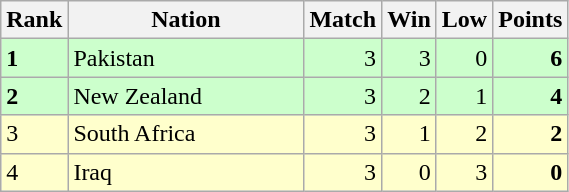<table class="wikitable">
<tr>
<th width=20>Rank</th>
<th width=150>Nation</th>
<th width=20>Match</th>
<th width=20>Win</th>
<th width=20>Low</th>
<th width=20>Points</th>
</tr>
<tr style="text-align:right; background:#cfc;">
<td align="left"><strong>1</strong></td>
<td style="text-align:left;"> Pakistan</td>
<td>3</td>
<td>3</td>
<td>0</td>
<td><strong>6</strong></td>
</tr>
<tr style="text-align:right; background:#cfc;">
<td align="left"><strong>2</strong></td>
<td style="text-align:left;"> New Zealand</td>
<td>3</td>
<td>2</td>
<td>1</td>
<td><strong>4</strong></td>
</tr>
<tr style="text-align:right; background:#ffc;">
<td align="left">3</td>
<td style="text-align:left;"> South Africa</td>
<td>3</td>
<td>1</td>
<td>2</td>
<td><strong>2</strong></td>
</tr>
<tr style="text-align:right; background:#ffc;">
<td align="left">4</td>
<td style="text-align:left;"> Iraq</td>
<td>3</td>
<td>0</td>
<td>3</td>
<td><strong>0</strong></td>
</tr>
</table>
